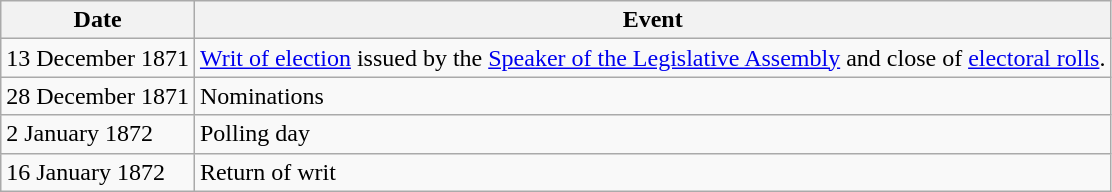<table class="wikitable">
<tr>
<th>Date</th>
<th>Event</th>
</tr>
<tr>
<td>13 December 1871</td>
<td><a href='#'>Writ of election</a> issued by the <a href='#'>Speaker of the Legislative Assembly</a> and close of <a href='#'>electoral rolls</a>.</td>
</tr>
<tr>
<td>28 December 1871</td>
<td>Nominations</td>
</tr>
<tr>
<td>2 January 1872</td>
<td>Polling day</td>
</tr>
<tr>
<td>16 January 1872</td>
<td>Return of writ</td>
</tr>
</table>
